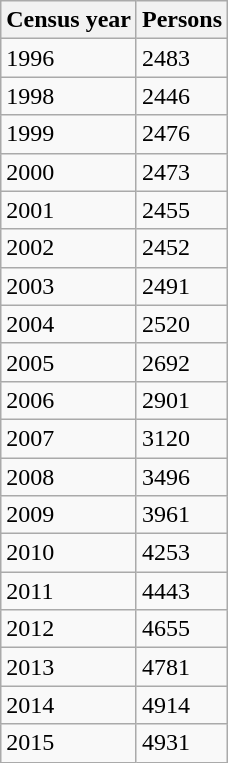<table class="wikitable">
<tr>
<th>Census year</th>
<th>Persons</th>
</tr>
<tr>
<td>1996</td>
<td>2483</td>
</tr>
<tr>
<td>1998</td>
<td>2446</td>
</tr>
<tr>
<td>1999</td>
<td>2476</td>
</tr>
<tr>
<td>2000</td>
<td>2473</td>
</tr>
<tr>
<td>2001</td>
<td>2455</td>
</tr>
<tr>
<td>2002</td>
<td>2452</td>
</tr>
<tr>
<td>2003</td>
<td>2491</td>
</tr>
<tr>
<td>2004</td>
<td>2520</td>
</tr>
<tr>
<td>2005</td>
<td>2692</td>
</tr>
<tr>
<td>2006</td>
<td>2901</td>
</tr>
<tr>
<td>2007</td>
<td>3120</td>
</tr>
<tr>
<td>2008</td>
<td>3496</td>
</tr>
<tr>
<td>2009</td>
<td>3961</td>
</tr>
<tr>
<td>2010</td>
<td>4253</td>
</tr>
<tr>
<td>2011</td>
<td>4443</td>
</tr>
<tr>
<td>2012</td>
<td>4655</td>
</tr>
<tr>
<td>2013</td>
<td>4781</td>
</tr>
<tr>
<td>2014</td>
<td>4914</td>
</tr>
<tr>
<td>2015</td>
<td>4931</td>
</tr>
</table>
